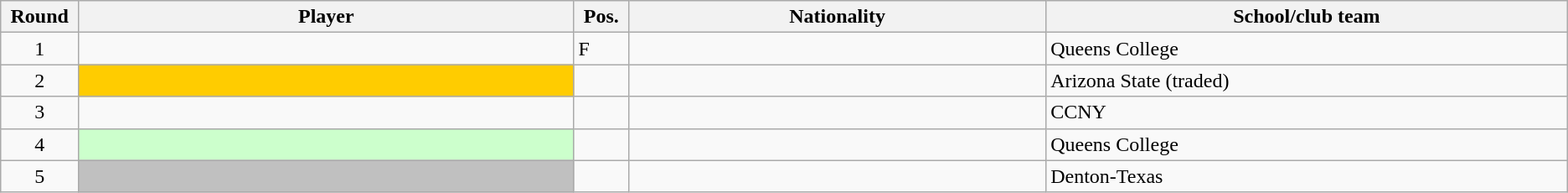<table class="wikitable sortable">
<tr>
<th width="1%">Round</th>
<th width="19%">Player</th>
<th width="1%">Pos.</th>
<th width="16%">Nationality</th>
<th width="20%">School/club team</th>
</tr>
<tr>
<td align=center>1</td>
<td></td>
<td>F</td>
<td></td>
<td>Queens College</td>
</tr>
<tr>
<td align=center>2</td>
<td bgcolor="#FFCC00"></td>
<td></td>
<td></td>
<td>Arizona State (traded)</td>
</tr>
<tr>
<td align=center>3</td>
<td></td>
<td></td>
<td></td>
<td>CCNY</td>
</tr>
<tr>
<td align=center>4</td>
<td bgcolor="#CCFFCC"></td>
<td></td>
<td></td>
<td>Queens College</td>
</tr>
<tr>
<td align=center>5</td>
<td bgcolor="#C0C0C0"></td>
<td></td>
<td></td>
<td>Denton-Texas</td>
</tr>
</table>
